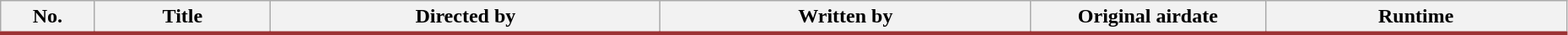<table class="wikitable"  style="width:98%; background:#fff;">
<tr style="border-bottom:3px solid #9C3234">
<th style="width:6%;">No.</th>
<th>Title</th>
<th>Directed by</th>
<th>Written by</th>
<th style="width:15%;">Original airdate</th>
<th>Runtime<br>











</th>
</tr>
</table>
